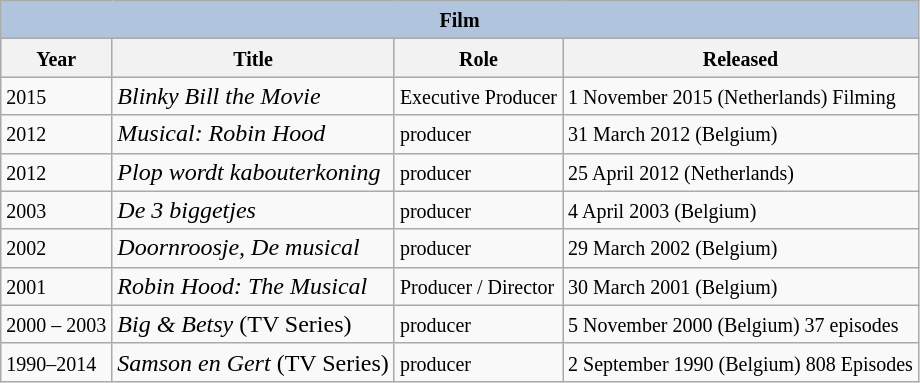<table class="wikitable">
<tr style="background:#ccc; text-align:center;">
<th colspan="4" style="background: LightSteelBlue;"><small>Film</small></th>
</tr>
<tr style="background:#ccc; text-align:center;">
<th><small>Year</small></th>
<th><small>Title</small></th>
<th><small>Role</small></th>
<th><small>Released</small></th>
</tr>
<tr>
<td><small>2015</small></td>
<td><em>Blinky Bill the Movie</em></td>
<td><small>Executive Producer</small></td>
<td><small>1 November 2015 (Netherlands) Filming</small></td>
</tr>
<tr>
<td><small>2012</small></td>
<td><em>Musical: Robin Hood</em> </td>
<td><small>producer</small></td>
<td><small>31 March 2012 (Belgium)</small></td>
</tr>
<tr>
<td><small>2012</small></td>
<td><em>Plop wordt kabouterkoning</em></td>
<td><small>producer</small></td>
<td><small>25 April 2012 (Netherlands)</small></td>
</tr>
<tr>
<td><small>2003</small></td>
<td><em>De 3 biggetjes</em></td>
<td><small>producer</small></td>
<td><small>4 April 2003 (Belgium)</small></td>
</tr>
<tr>
<td><small>2002</small></td>
<td><em>Doornroosje, De musical</em></td>
<td><small>producer</small></td>
<td><small>29 March 2002 (Belgium)</small></td>
</tr>
<tr>
<td><small>2001</small></td>
<td><em>Robin Hood: The Musical</em> </td>
<td><small>Producer / Director</small></td>
<td><small>30 March 2001 (Belgium)</small></td>
</tr>
<tr>
<td><small>2000 – 2003</small></td>
<td><em>Big & Betsy</em> (TV Series)</td>
<td><small>producer</small></td>
<td><small>5 November 2000 (Belgium) 37 episodes</small></td>
</tr>
<tr>
<td><small>1990–2014</small></td>
<td><em>Samson en Gert</em> (TV Series)</td>
<td><small>producer</small></td>
<td><small>2 September 1990 (Belgium) 808 Episodes</small></td>
</tr>
</table>
